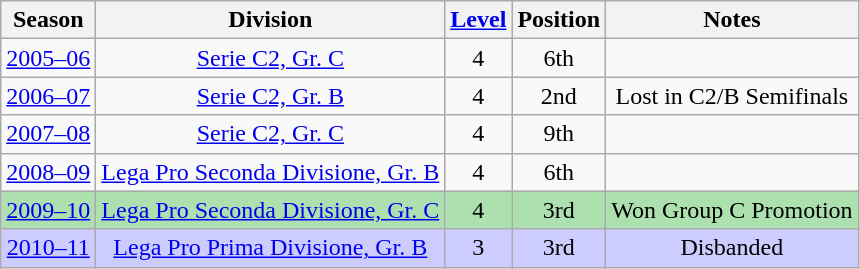<table class="wikitable" style=text-align:center>
<tr>
<th>Season</th>
<th>Division</th>
<th><a href='#'>Level</a></th>
<th>Position</th>
<th>Notes</th>
</tr>
<tr>
<td><a href='#'>2005–06</a></td>
<td><a href='#'>Serie C2, Gr. C</a></td>
<td>4</td>
<td>6th</td>
<td></td>
</tr>
<tr>
<td><a href='#'>2006–07</a></td>
<td><a href='#'>Serie C2, Gr. B</a></td>
<td>4</td>
<td>2nd</td>
<td>Lost in C2/B Semifinals</td>
</tr>
<tr>
<td><a href='#'>2007–08</a></td>
<td><a href='#'>Serie C2, Gr. C</a></td>
<td>4</td>
<td>9th</td>
<td></td>
</tr>
<tr>
<td><a href='#'>2008–09</a></td>
<td><a href='#'>Lega Pro Seconda Divisione, Gr. B</a></td>
<td>4</td>
<td>6th</td>
<td></td>
</tr>
<tr bgcolor=#ace1af>
<td><a href='#'>2009–10</a></td>
<td><a href='#'>Lega Pro Seconda Divisione, Gr. C</a></td>
<td>4</td>
<td>3rd</td>
<td>Won Group C Promotion</td>
</tr>
<tr bgcolor=#ccccff>
<td><a href='#'>2010–11</a></td>
<td><a href='#'>Lega Pro Prima Divisione, Gr. B</a></td>
<td>3</td>
<td>3rd</td>
<td>Disbanded</td>
</tr>
</table>
